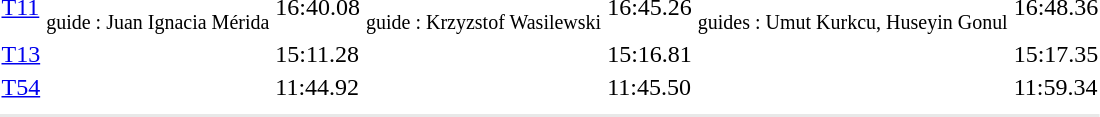<table>
<tr>
<td><a href='#'>T11</a></td>
<td> <br><small> guide : Juan Ignacia Mérida</small></td>
<td>16:40.08</td>
<td> <br><small> guide : Krzyzstof Wasilewski</small></td>
<td>16:45.26</td>
<td> <br><small> guides : Umut Kurkcu, Huseyin Gonul</small></td>
<td>16:48.36</td>
</tr>
<tr>
<td><a href='#'>T13</a></td>
<td></td>
<td>15:11.28</td>
<td></td>
<td>15:16.81</td>
<td></td>
<td>15:17.35</td>
</tr>
<tr>
<td><a href='#'>T54</a></td>
<td></td>
<td>11:44.92</td>
<td></td>
<td>11:45.50</td>
<td></td>
<td>11:59.34</td>
</tr>
<tr>
<td colspan=7></td>
</tr>
<tr>
</tr>
<tr bgcolor= e8e8e8>
<td colspan=7></td>
</tr>
</table>
